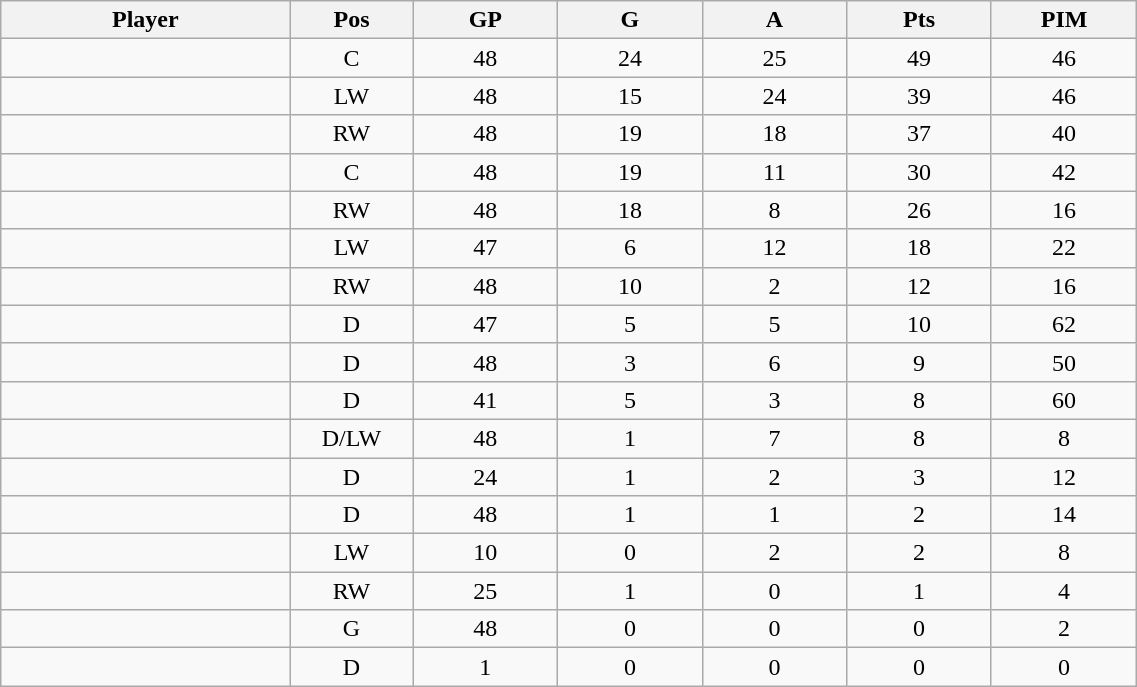<table class="wikitable sortable" width="60%">
<tr ALIGN="center">
<th bgcolor="#DDDDFF" width="10%">Player</th>
<th bgcolor="#DDDDFF" width="3%" title="Position">Pos</th>
<th bgcolor="#DDDDFF" width="5%" title="Games played">GP</th>
<th bgcolor="#DDDDFF" width="5%" title="Goals">G</th>
<th bgcolor="#DDDDFF" width="5%" title="Assists">A</th>
<th bgcolor="#DDDDFF" width="5%" title="Points">Pts</th>
<th bgcolor="#DDDDFF" width="5%" title="Penalties in Minutes">PIM</th>
</tr>
<tr align="center">
<td align="right"></td>
<td>C</td>
<td>48</td>
<td>24</td>
<td>25</td>
<td>49</td>
<td>46</td>
</tr>
<tr align="center">
<td align="right"></td>
<td>LW</td>
<td>48</td>
<td>15</td>
<td>24</td>
<td>39</td>
<td>46</td>
</tr>
<tr align="center">
<td align="right"></td>
<td>RW</td>
<td>48</td>
<td>19</td>
<td>18</td>
<td>37</td>
<td>40</td>
</tr>
<tr align="center">
<td align="right"></td>
<td>C</td>
<td>48</td>
<td>19</td>
<td>11</td>
<td>30</td>
<td>42</td>
</tr>
<tr align="center">
<td align="right"></td>
<td>RW</td>
<td>48</td>
<td>18</td>
<td>8</td>
<td>26</td>
<td>16</td>
</tr>
<tr align="center">
<td align="right"></td>
<td>LW</td>
<td>47</td>
<td>6</td>
<td>12</td>
<td>18</td>
<td>22</td>
</tr>
<tr align="center">
<td align="right"></td>
<td>RW</td>
<td>48</td>
<td>10</td>
<td>2</td>
<td>12</td>
<td>16</td>
</tr>
<tr align="center">
<td align="right"></td>
<td>D</td>
<td>47</td>
<td>5</td>
<td>5</td>
<td>10</td>
<td>62</td>
</tr>
<tr align="center">
<td align="right"></td>
<td>D</td>
<td>48</td>
<td>3</td>
<td>6</td>
<td>9</td>
<td>50</td>
</tr>
<tr align="center">
<td align="right"></td>
<td>D</td>
<td>41</td>
<td>5</td>
<td>3</td>
<td>8</td>
<td>60</td>
</tr>
<tr align="center">
<td align="right"></td>
<td>D/LW</td>
<td>48</td>
<td>1</td>
<td>7</td>
<td>8</td>
<td>8</td>
</tr>
<tr align="center">
<td align="right"></td>
<td>D</td>
<td>24</td>
<td>1</td>
<td>2</td>
<td>3</td>
<td>12</td>
</tr>
<tr align="center">
<td align="right"></td>
<td>D</td>
<td>48</td>
<td>1</td>
<td>1</td>
<td>2</td>
<td>14</td>
</tr>
<tr align="center">
<td align="right"></td>
<td>LW</td>
<td>10</td>
<td>0</td>
<td>2</td>
<td>2</td>
<td>8</td>
</tr>
<tr align="center">
<td align="right"></td>
<td>RW</td>
<td>25</td>
<td>1</td>
<td>0</td>
<td>1</td>
<td>4</td>
</tr>
<tr align="center">
<td align="right"></td>
<td>G</td>
<td>48</td>
<td>0</td>
<td>0</td>
<td>0</td>
<td>2</td>
</tr>
<tr align="center">
<td align="right"></td>
<td>D</td>
<td>1</td>
<td>0</td>
<td>0</td>
<td>0</td>
<td>0</td>
</tr>
</table>
